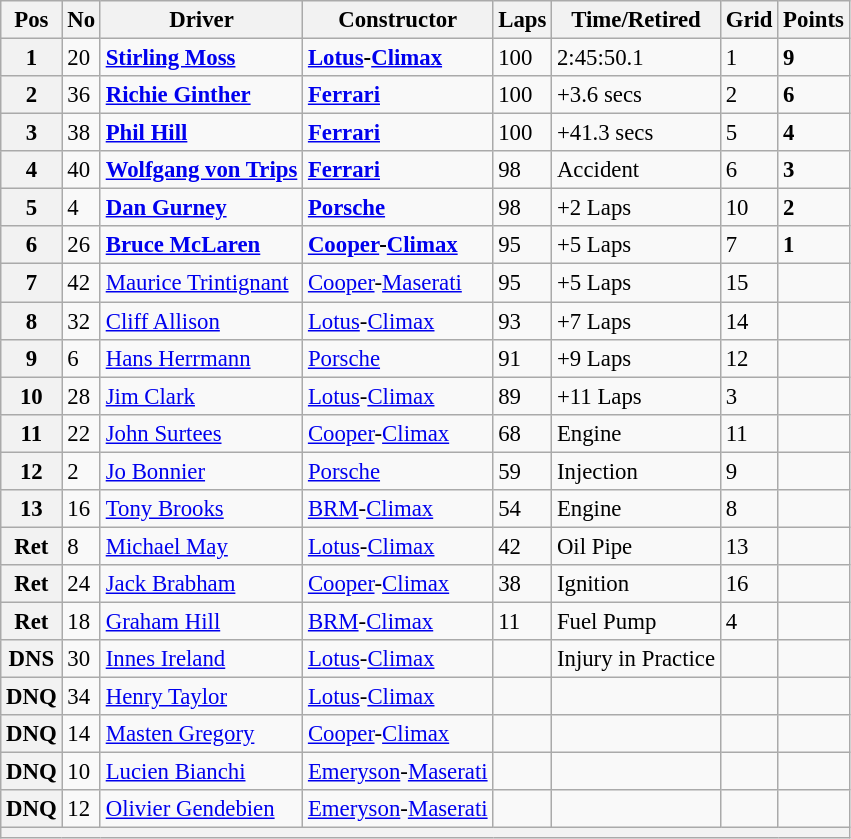<table class="wikitable" style="font-size: 95%;">
<tr>
<th>Pos</th>
<th>No</th>
<th>Driver</th>
<th>Constructor</th>
<th>Laps</th>
<th>Time/Retired</th>
<th>Grid</th>
<th>Points</th>
</tr>
<tr>
<th>1</th>
<td>20</td>
<td> <strong><a href='#'>Stirling Moss</a></strong></td>
<td><strong><a href='#'>Lotus</a>-<a href='#'>Climax</a></strong></td>
<td>100</td>
<td>2:45:50.1</td>
<td>1</td>
<td><strong>9</strong></td>
</tr>
<tr>
<th>2</th>
<td>36</td>
<td> <strong><a href='#'>Richie Ginther</a></strong></td>
<td><strong><a href='#'>Ferrari</a></strong></td>
<td>100</td>
<td>+3.6 secs</td>
<td>2</td>
<td><strong>6</strong></td>
</tr>
<tr>
<th>3</th>
<td>38</td>
<td> <strong><a href='#'>Phil Hill</a></strong></td>
<td><strong><a href='#'>Ferrari</a></strong></td>
<td>100</td>
<td>+41.3 secs</td>
<td>5</td>
<td><strong>4</strong></td>
</tr>
<tr>
<th>4</th>
<td>40</td>
<td> <strong><a href='#'>Wolfgang von Trips</a></strong></td>
<td><strong><a href='#'>Ferrari</a></strong></td>
<td>98</td>
<td>Accident</td>
<td>6</td>
<td><strong>3</strong></td>
</tr>
<tr>
<th>5</th>
<td>4</td>
<td> <strong><a href='#'>Dan Gurney</a></strong></td>
<td><strong><a href='#'>Porsche</a></strong></td>
<td>98</td>
<td>+2 Laps</td>
<td>10</td>
<td><strong>2</strong></td>
</tr>
<tr>
<th>6</th>
<td>26</td>
<td> <strong><a href='#'>Bruce McLaren</a></strong></td>
<td><strong><a href='#'>Cooper</a>-<a href='#'>Climax</a></strong></td>
<td>95</td>
<td>+5 Laps</td>
<td>7</td>
<td><strong>1</strong></td>
</tr>
<tr>
<th>7</th>
<td>42</td>
<td> <a href='#'>Maurice Trintignant</a></td>
<td><a href='#'>Cooper</a>-<a href='#'>Maserati</a></td>
<td>95</td>
<td>+5 Laps</td>
<td>15</td>
<td></td>
</tr>
<tr>
<th>8</th>
<td>32</td>
<td> <a href='#'>Cliff Allison</a></td>
<td><a href='#'>Lotus</a>-<a href='#'>Climax</a></td>
<td>93</td>
<td>+7 Laps</td>
<td>14</td>
<td></td>
</tr>
<tr>
<th>9</th>
<td>6</td>
<td> <a href='#'>Hans Herrmann</a></td>
<td><a href='#'>Porsche</a></td>
<td>91</td>
<td>+9 Laps</td>
<td>12</td>
<td></td>
</tr>
<tr>
<th>10</th>
<td>28</td>
<td> <a href='#'>Jim Clark</a></td>
<td><a href='#'>Lotus</a>-<a href='#'>Climax</a></td>
<td>89</td>
<td>+11 Laps</td>
<td>3</td>
<td></td>
</tr>
<tr>
<th>11</th>
<td>22</td>
<td> <a href='#'>John Surtees</a></td>
<td><a href='#'>Cooper</a>-<a href='#'>Climax</a></td>
<td>68</td>
<td>Engine</td>
<td>11</td>
<td></td>
</tr>
<tr>
<th>12</th>
<td>2</td>
<td> <a href='#'>Jo Bonnier</a></td>
<td><a href='#'>Porsche</a></td>
<td>59</td>
<td>Injection</td>
<td>9</td>
<td></td>
</tr>
<tr>
<th>13</th>
<td>16</td>
<td> <a href='#'>Tony Brooks</a></td>
<td><a href='#'>BRM</a>-<a href='#'>Climax</a></td>
<td>54</td>
<td>Engine</td>
<td>8</td>
<td></td>
</tr>
<tr>
<th>Ret</th>
<td>8</td>
<td> <a href='#'>Michael May</a></td>
<td><a href='#'>Lotus</a>-<a href='#'>Climax</a></td>
<td>42</td>
<td>Oil Pipe</td>
<td>13</td>
<td></td>
</tr>
<tr>
<th>Ret</th>
<td>24</td>
<td> <a href='#'>Jack Brabham</a></td>
<td><a href='#'>Cooper</a>-<a href='#'>Climax</a></td>
<td>38</td>
<td>Ignition</td>
<td>16</td>
<td></td>
</tr>
<tr>
<th>Ret</th>
<td>18</td>
<td> <a href='#'>Graham Hill</a></td>
<td><a href='#'>BRM</a>-<a href='#'>Climax</a></td>
<td>11</td>
<td>Fuel Pump</td>
<td>4</td>
<td></td>
</tr>
<tr>
<th>DNS</th>
<td>30</td>
<td> <a href='#'>Innes Ireland</a></td>
<td><a href='#'>Lotus</a>-<a href='#'>Climax</a></td>
<td></td>
<td>Injury in Practice</td>
<td></td>
<td></td>
</tr>
<tr>
<th>DNQ</th>
<td>34</td>
<td> <a href='#'>Henry Taylor</a></td>
<td><a href='#'>Lotus</a>-<a href='#'>Climax</a></td>
<td></td>
<td></td>
<td></td>
<td></td>
</tr>
<tr>
<th>DNQ</th>
<td>14</td>
<td> <a href='#'>Masten Gregory</a></td>
<td><a href='#'>Cooper</a>-<a href='#'>Climax</a></td>
<td></td>
<td></td>
<td></td>
<td></td>
</tr>
<tr>
<th>DNQ</th>
<td>10</td>
<td> <a href='#'>Lucien Bianchi</a></td>
<td><a href='#'>Emeryson</a>-<a href='#'>Maserati</a></td>
<td></td>
<td></td>
<td></td>
<td></td>
</tr>
<tr>
<th>DNQ</th>
<td>12</td>
<td> <a href='#'>Olivier Gendebien</a></td>
<td><a href='#'>Emeryson</a>-<a href='#'>Maserati</a></td>
<td></td>
<td></td>
<td></td>
<td></td>
</tr>
<tr>
<th colspan="8"></th>
</tr>
</table>
